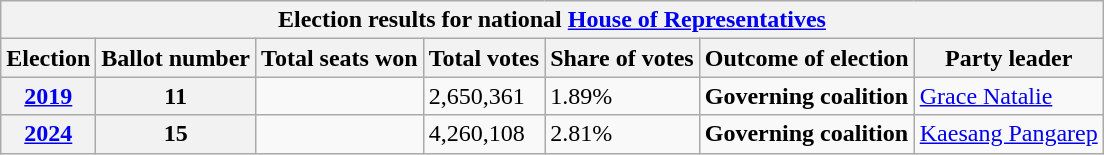<table class="wikitable">
<tr>
<th colspan=7>Election results for national <a href='#'>House of Representatives</a></th>
</tr>
<tr>
<th>Election</th>
<th>Ballot number</th>
<th>Total seats won</th>
<th>Total votes</th>
<th>Share of votes</th>
<th>Outcome of election</th>
<th>Party leader</th>
</tr>
<tr>
<th><a href='#'>2019</a></th>
<th>11</th>
<td></td>
<td>2,650,361</td>
<td>1.89%</td>
<td><strong>Governing coalition</strong></td>
<td><a href='#'>Grace Natalie</a></td>
</tr>
<tr>
<th><a href='#'>2024</a></th>
<th>15</th>
<td></td>
<td>4,260,108</td>
<td>2.81%</td>
<td><strong>Governing coalition</strong></td>
<td><a href='#'>Kaesang Pangarep</a></td>
</tr>
</table>
